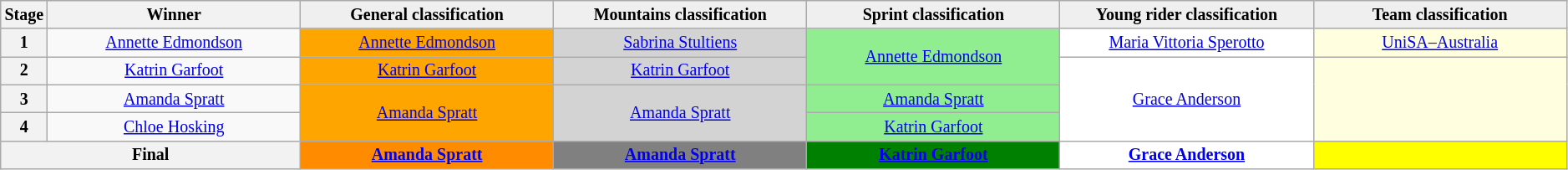<table class="wikitable" style="text-align: center; font-size:smaller;">
<tr style="background-color: #efefef;">
<th style="width:1%;">Stage</th>
<th style="width:16.5%;">Winner</th>
<th style="background:#efefef; width:16.5%;">General classification<br></th>
<th style="background:#efefef; width:16.5%;">Mountains classification<br></th>
<th style="background:#efefef; width:16.5%;">Sprint classification<br></th>
<th style="background:#efefef; width:16.5%;">Young rider classification<br></th>
<th style="background:#efefef; width:16.5%;">Team classification</th>
</tr>
<tr>
<th>1</th>
<td><a href='#'>Annette Edmondson</a></td>
<td style="background:orange;"><a href='#'>Annette Edmondson</a></td>
<td style="background:lightgrey;"><a href='#'>Sabrina Stultiens</a></td>
<td style="background:lightgreen;" rowspan=2><a href='#'>Annette Edmondson</a></td>
<td style="background:white;"><a href='#'>Maria Vittoria Sperotto</a></td>
<td style="background:lightyellow;"><a href='#'>UniSA–Australia</a></td>
</tr>
<tr>
<th>2</th>
<td><a href='#'>Katrin Garfoot</a></td>
<td style="background:orange;"><a href='#'>Katrin Garfoot</a></td>
<td style="background:lightgrey;"><a href='#'>Katrin Garfoot</a></td>
<td style="background:white;" rowspan=3><a href='#'>Grace Anderson</a></td>
<td style="background:lightyellow;" rowspan=3></td>
</tr>
<tr>
<th>3</th>
<td><a href='#'>Amanda Spratt</a></td>
<td style="background:orange;" rowspan=2><a href='#'>Amanda Spratt</a></td>
<td style="background:lightgrey;" rowspan=2><a href='#'>Amanda Spratt</a></td>
<td style="background:lightgreen;"><a href='#'>Amanda Spratt</a></td>
</tr>
<tr>
<th>4</th>
<td><a href='#'>Chloe Hosking</a></td>
<td style="background:lightgreen;"><a href='#'>Katrin Garfoot</a></td>
</tr>
<tr>
<th colspan=2>Final</th>
<th style="background:DarkOrange;"><a href='#'>Amanda Spratt</a></th>
<th style="background:grey;"><a href='#'>Amanda Spratt</a></th>
<th style="background:green;"><a href='#'>Katrin Garfoot</a></th>
<th style="background:white;"><a href='#'>Grace Anderson</a></th>
<th style="background:yellow;"></th>
</tr>
</table>
